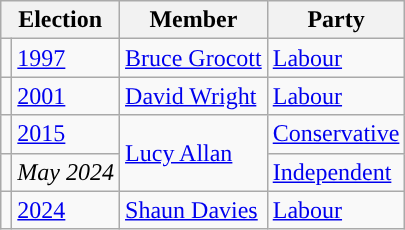<table class="wikitable">
<tr>
<th colspan="2">Election</th>
<th>Member</th>
<th>Party</th>
</tr>
<tr>
<td style="color:inherit;background-color: "></td>
<td><a href='#'>1997</a></td>
<td><a href='#'>Bruce Grocott</a></td>
<td><a href='#'>Labour</a></td>
</tr>
<tr>
<td style="color:inherit;background-color: "></td>
<td><a href='#'>2001</a></td>
<td><a href='#'>David Wright</a></td>
<td><a href='#'>Labour</a></td>
</tr>
<tr>
<td style="color:inherit;background-color: "></td>
<td><a href='#'>2015</a></td>
<td rowspan="2"><a href='#'>Lucy Allan</a></td>
<td><a href='#'>Conservative</a></td>
</tr>
<tr>
<td style="color:inherit;background-color: "></td>
<td><em>May 2024</em></td>
<td><a href='#'>Independent</a></td>
</tr>
<tr>
<td style="color:inherit;background-color: "></td>
<td><a href='#'>2024</a></td>
<td><a href='#'>Shaun Davies</a></td>
<td><a href='#'>Labour</a></td>
</tr>
</table>
